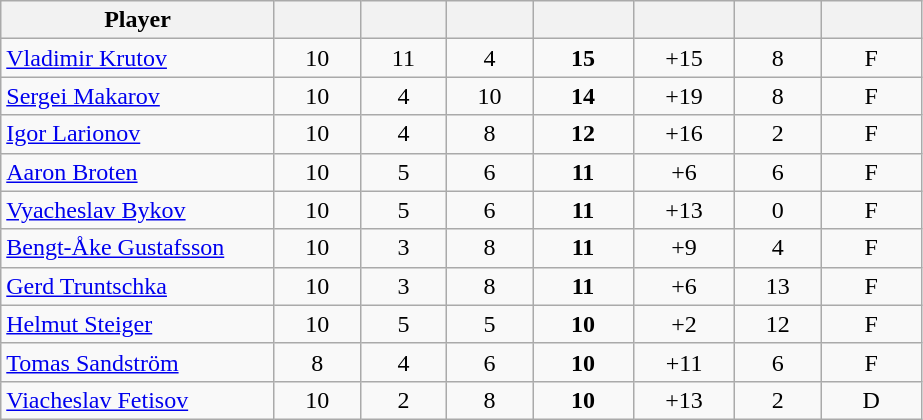<table class="wikitable sortable" style="text-align:center;">
<tr>
<th style="width:175px;">Player</th>
<th style="width:50px;"></th>
<th style="width:50px;"></th>
<th style="width:50px;"></th>
<th style="width:60px;"></th>
<th style="width:60px;"></th>
<th style="width:50px;"></th>
<th style="width:60px;"></th>
</tr>
<tr>
<td style="text-align:left;"> <a href='#'>Vladimir Krutov</a></td>
<td>10</td>
<td>11</td>
<td>4</td>
<td><strong>15</strong></td>
<td>+15</td>
<td>8</td>
<td>F</td>
</tr>
<tr>
<td style="text-align:left;"> <a href='#'>Sergei Makarov</a></td>
<td>10</td>
<td>4</td>
<td>10</td>
<td><strong>14</strong></td>
<td>+19</td>
<td>8</td>
<td>F</td>
</tr>
<tr>
<td style="text-align:left;"> <a href='#'>Igor Larionov</a></td>
<td>10</td>
<td>4</td>
<td>8</td>
<td><strong>12</strong></td>
<td>+16</td>
<td>2</td>
<td>F</td>
</tr>
<tr>
<td style="text-align:left;"> <a href='#'>Aaron Broten</a></td>
<td>10</td>
<td>5</td>
<td>6</td>
<td><strong>11</strong></td>
<td>+6</td>
<td>6</td>
<td>F</td>
</tr>
<tr>
<td style="text-align:left;"> <a href='#'>Vyacheslav Bykov</a></td>
<td>10</td>
<td>5</td>
<td>6</td>
<td><strong>11</strong></td>
<td>+13</td>
<td>0</td>
<td>F</td>
</tr>
<tr>
<td style="text-align:left;"> <a href='#'>Bengt-Åke Gustafsson</a></td>
<td>10</td>
<td>3</td>
<td>8</td>
<td><strong>11</strong></td>
<td>+9</td>
<td>4</td>
<td>F</td>
</tr>
<tr>
<td style="text-align:left;"> <a href='#'>Gerd Truntschka</a></td>
<td>10</td>
<td>3</td>
<td>8</td>
<td><strong>11</strong></td>
<td>+6</td>
<td>13</td>
<td>F</td>
</tr>
<tr>
<td style="text-align:left;"> <a href='#'>Helmut Steiger</a></td>
<td>10</td>
<td>5</td>
<td>5</td>
<td><strong>10</strong></td>
<td>+2</td>
<td>12</td>
<td>F</td>
</tr>
<tr>
<td style="text-align:left;"> <a href='#'>Tomas Sandström</a></td>
<td>8</td>
<td>4</td>
<td>6</td>
<td><strong>10</strong></td>
<td>+11</td>
<td>6</td>
<td>F</td>
</tr>
<tr>
<td style="text-align:left;"> <a href='#'>Viacheslav Fetisov</a></td>
<td>10</td>
<td>2</td>
<td>8</td>
<td><strong>10</strong></td>
<td>+13</td>
<td>2</td>
<td>D</td>
</tr>
</table>
